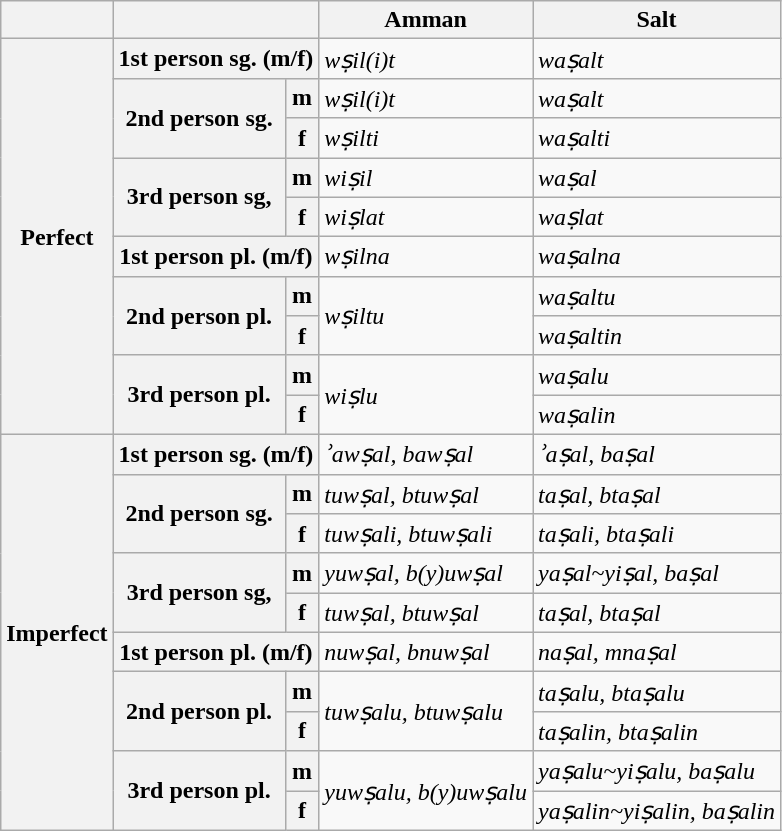<table class="wikitable">
<tr>
<th></th>
<th colspan="2"></th>
<th>Amman</th>
<th>Salt</th>
</tr>
<tr>
<th rowspan="10">Perfect</th>
<th colspan="2">1st person sg. (m/f)</th>
<td><em>wṣil(i)t</em></td>
<td><em>waṣalt</em></td>
</tr>
<tr>
<th rowspan="2">2nd person sg.</th>
<th>m</th>
<td><em>wṣil(i)t</em></td>
<td><em>waṣalt</em></td>
</tr>
<tr>
<th>f</th>
<td><em>wṣilti</em></td>
<td><em>waṣalti</em></td>
</tr>
<tr>
<th rowspan="2">3rd person sg,</th>
<th>m</th>
<td><em>wiṣil</em></td>
<td><em>waṣal</em></td>
</tr>
<tr>
<th>f</th>
<td><em>wiṣlat</em></td>
<td><em>waṣlat</em></td>
</tr>
<tr>
<th colspan="2">1st person pl. (m/f)</th>
<td><em>wṣilna</em></td>
<td><em>waṣalna</em></td>
</tr>
<tr>
<th rowspan="2">2nd person pl.</th>
<th>m</th>
<td rowspan="2"><em>wṣiltu</em></td>
<td><em>waṣaltu</em></td>
</tr>
<tr>
<th>f</th>
<td><em>waṣaltin</em></td>
</tr>
<tr>
<th rowspan="2">3rd person pl.</th>
<th>m</th>
<td rowspan="2"><em>wiṣlu</em></td>
<td><em>waṣalu</em></td>
</tr>
<tr>
<th>f</th>
<td><em>waṣalin</em></td>
</tr>
<tr>
<th rowspan="10">Imperfect</th>
<th colspan="2">1st person sg. (m/f)</th>
<td><em>ʾawṣal,</em> <em>bawṣal</em></td>
<td><em>ʾaṣal,</em> <em>baṣal</em></td>
</tr>
<tr>
<th rowspan="2">2nd person sg.</th>
<th>m</th>
<td><em>tuwṣal,</em> <em>btuwṣal</em></td>
<td><em>taṣal,</em> <em>btaṣal</em></td>
</tr>
<tr>
<th>f</th>
<td><em>tuwṣali,</em> <em>btuwṣali</em></td>
<td><em>taṣali,</em> <em>btaṣali</em></td>
</tr>
<tr>
<th rowspan="2">3rd person sg,</th>
<th>m</th>
<td><em>yuwṣal,</em> <em>b(y)uwṣal</em></td>
<td><em>yaṣal~yiṣal,</em> <em>baṣal</em></td>
</tr>
<tr>
<th>f</th>
<td><em>tuwṣal,</em> <em>btuwṣal</em></td>
<td><em>taṣal,</em> <em>btaṣal</em></td>
</tr>
<tr>
<th colspan="2">1st person pl. (m/f)</th>
<td><em>nuwṣal,</em> <em>bnuwṣal</em></td>
<td><em>naṣal,</em> <em>mnaṣal</em></td>
</tr>
<tr>
<th rowspan="2">2nd person pl.</th>
<th>m</th>
<td rowspan="2"><em>tuwṣalu,</em> <em>btuwṣalu</em></td>
<td><em>taṣalu,</em> <em>btaṣalu</em></td>
</tr>
<tr>
<th>f</th>
<td><em>taṣalin,</em> <em>btaṣalin</em></td>
</tr>
<tr>
<th rowspan="2">3rd person pl.</th>
<th>m</th>
<td rowspan="2"><em>yuwṣalu,</em> <em>b(y)uwṣalu</em></td>
<td><em>yaṣalu~yiṣalu,</em> <em>baṣalu</em></td>
</tr>
<tr>
<th>f</th>
<td><em>yaṣalin~yiṣalin,</em> <em>baṣalin</em></td>
</tr>
</table>
